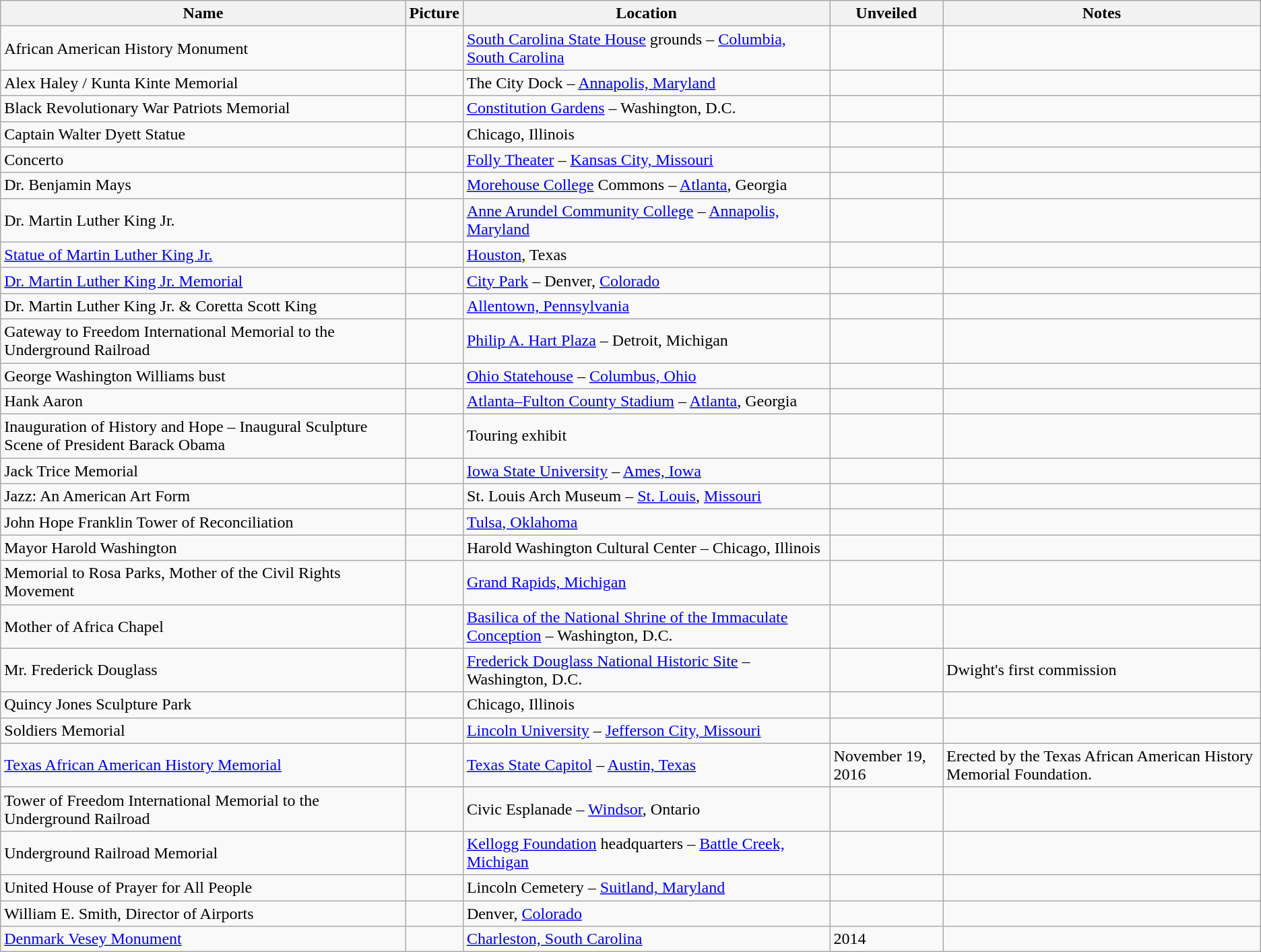<table class="wikitable sortable">
<tr>
<th>Name</th>
<th>Picture</th>
<th>Location</th>
<th>Unveiled</th>
<th>Notes</th>
</tr>
<tr>
<td>African American History Monument</td>
<td></td>
<td><a href='#'>South Carolina State House</a> grounds – <a href='#'>Columbia, South Carolina</a></td>
<td></td>
<td></td>
</tr>
<tr>
<td>Alex Haley / Kunta Kinte Memorial</td>
<td></td>
<td>The City Dock – <a href='#'>Annapolis, Maryland</a></td>
<td></td>
<td></td>
</tr>
<tr>
<td>Black Revolutionary War Patriots Memorial</td>
<td></td>
<td><a href='#'>Constitution Gardens</a> – Washington, D.C.</td>
<td></td>
<td></td>
</tr>
<tr>
<td>Captain Walter Dyett Statue</td>
<td></td>
<td>Chicago, Illinois</td>
<td></td>
<td></td>
</tr>
<tr>
<td>Concerto</td>
<td></td>
<td><a href='#'>Folly Theater</a> – <a href='#'>Kansas City, Missouri</a></td>
<td></td>
<td></td>
</tr>
<tr>
<td>Dr. Benjamin Mays</td>
<td></td>
<td><a href='#'>Morehouse College</a> Commons – <a href='#'>Atlanta</a>, Georgia</td>
<td></td>
<td></td>
</tr>
<tr>
<td>Dr. Martin Luther King Jr.</td>
<td></td>
<td><a href='#'>Anne Arundel Community College</a> – <a href='#'>Annapolis, Maryland</a></td>
<td></td>
<td></td>
</tr>
<tr>
<td><a href='#'>Statue of Martin Luther King Jr.</a></td>
<td></td>
<td><a href='#'>Houston</a>, Texas</td>
<td></td>
<td></td>
</tr>
<tr>
<td><a href='#'>Dr. Martin Luther King Jr. Memorial</a></td>
<td></td>
<td><a href='#'>City Park</a> – Denver, <a href='#'>Colorado</a></td>
<td></td>
<td></td>
</tr>
<tr>
<td>Dr. Martin Luther King Jr. & Coretta Scott King</td>
<td></td>
<td><a href='#'>Allentown, Pennsylvania</a></td>
<td></td>
<td></td>
</tr>
<tr>
<td>Gateway to Freedom International Memorial to the Underground Railroad</td>
<td></td>
<td><a href='#'>Philip A. Hart Plaza</a> – Detroit, Michigan</td>
<td></td>
<td></td>
</tr>
<tr>
<td>George Washington Williams bust</td>
<td></td>
<td><a href='#'>Ohio Statehouse</a> – <a href='#'>Columbus, Ohio</a></td>
<td></td>
<td></td>
</tr>
<tr>
<td>Hank Aaron</td>
<td></td>
<td><a href='#'>Atlanta–Fulton County Stadium</a> – <a href='#'>Atlanta</a>, Georgia</td>
<td></td>
<td></td>
</tr>
<tr>
<td>Inauguration of History and Hope – Inaugural Sculpture Scene of President Barack Obama</td>
<td></td>
<td>Touring exhibit</td>
<td></td>
<td></td>
</tr>
<tr>
<td>Jack Trice Memorial</td>
<td></td>
<td><a href='#'>Iowa State University</a> – <a href='#'>Ames, Iowa</a></td>
<td></td>
<td></td>
</tr>
<tr>
<td>Jazz: An American Art Form</td>
<td></td>
<td>St. Louis Arch Museum – <a href='#'>St. Louis</a>, <a href='#'>Missouri</a></td>
<td></td>
<td></td>
</tr>
<tr>
<td>John Hope Franklin Tower of Reconciliation</td>
<td></td>
<td><a href='#'>Tulsa, Oklahoma</a></td>
<td></td>
<td></td>
</tr>
<tr>
<td>Mayor Harold Washington</td>
<td></td>
<td>Harold Washington Cultural Center – Chicago, Illinois</td>
<td></td>
<td></td>
</tr>
<tr>
<td>Memorial to Rosa Parks, Mother of the Civil Rights Movement</td>
<td></td>
<td><a href='#'>Grand Rapids, Michigan</a></td>
<td></td>
<td></td>
</tr>
<tr>
<td>Mother of Africa Chapel</td>
<td></td>
<td><a href='#'>Basilica of the National Shrine of the Immaculate Conception</a> – Washington, D.C.</td>
<td></td>
<td></td>
</tr>
<tr>
<td>Mr. Frederick Douglass</td>
<td></td>
<td><a href='#'>Frederick Douglass National Historic Site</a> – Washington, D.C.</td>
<td></td>
<td>Dwight's first commission</td>
</tr>
<tr>
<td>Quincy Jones Sculpture Park</td>
<td></td>
<td>Chicago, Illinois</td>
<td></td>
<td></td>
</tr>
<tr>
<td>Soldiers Memorial</td>
<td></td>
<td><a href='#'>Lincoln University</a> – <a href='#'>Jefferson City, Missouri</a></td>
<td></td>
<td></td>
</tr>
<tr>
<td><a href='#'>Texas African American History Memorial</a></td>
<td></td>
<td><a href='#'>Texas State Capitol</a> – <a href='#'>Austin, Texas</a></td>
<td>November 19, 2016</td>
<td> Erected by the Texas African American History Memorial Foundation.</td>
</tr>
<tr>
<td>Tower of Freedom International Memorial to the Underground Railroad</td>
<td></td>
<td>Civic Esplanade – <a href='#'>Windsor</a>, Ontario</td>
<td></td>
<td></td>
</tr>
<tr>
<td>Underground Railroad Memorial</td>
<td></td>
<td><a href='#'>Kellogg Foundation</a> headquarters – <a href='#'>Battle Creek, Michigan</a></td>
<td></td>
<td></td>
</tr>
<tr>
<td>United House of Prayer for All People</td>
<td></td>
<td>Lincoln Cemetery – <a href='#'>Suitland, Maryland</a></td>
<td></td>
<td></td>
</tr>
<tr>
<td>William E. Smith, Director of Airports</td>
<td></td>
<td>Denver, <a href='#'>Colorado</a></td>
<td></td>
<td></td>
</tr>
<tr>
<td><a href='#'>Denmark Vesey Monument</a></td>
<td></td>
<td><a href='#'>Charleston, South Carolina</a></td>
<td>2014</td>
<td></td>
</tr>
</table>
